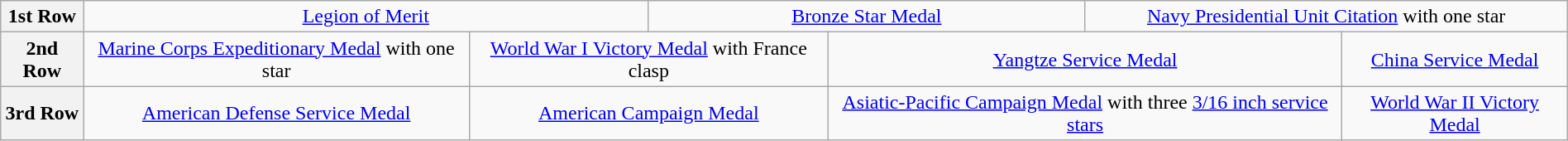<table class="wikitable" style="margin:1em auto; text-align:center;">
<tr>
<th>1st Row</th>
<td colspan="5"><a href='#'>Legion of Merit</a></td>
<td colspan="4"><a href='#'>Bronze Star Medal</a></td>
<td colspan="6"><a href='#'>Navy Presidential Unit Citation</a> with one star</td>
</tr>
<tr>
<th>2nd Row</th>
<td colspan="4"><a href='#'>Marine Corps Expeditionary Medal</a> with one star</td>
<td colspan="4"><a href='#'>World War I Victory Medal</a> with France clasp</td>
<td colspan="4"><a href='#'>Yangtze Service Medal</a></td>
<td colspan="4"><a href='#'>China Service Medal</a></td>
</tr>
<tr>
<th>3rd Row</th>
<td colspan="4"><a href='#'>American Defense Service Medal</a></td>
<td colspan="4"><a href='#'>American Campaign Medal</a></td>
<td colspan="4"><a href='#'>Asiatic-Pacific Campaign Medal</a> with three <a href='#'>3/16 inch service stars</a></td>
<td colspan="4"><a href='#'>World War II Victory Medal</a></td>
</tr>
</table>
